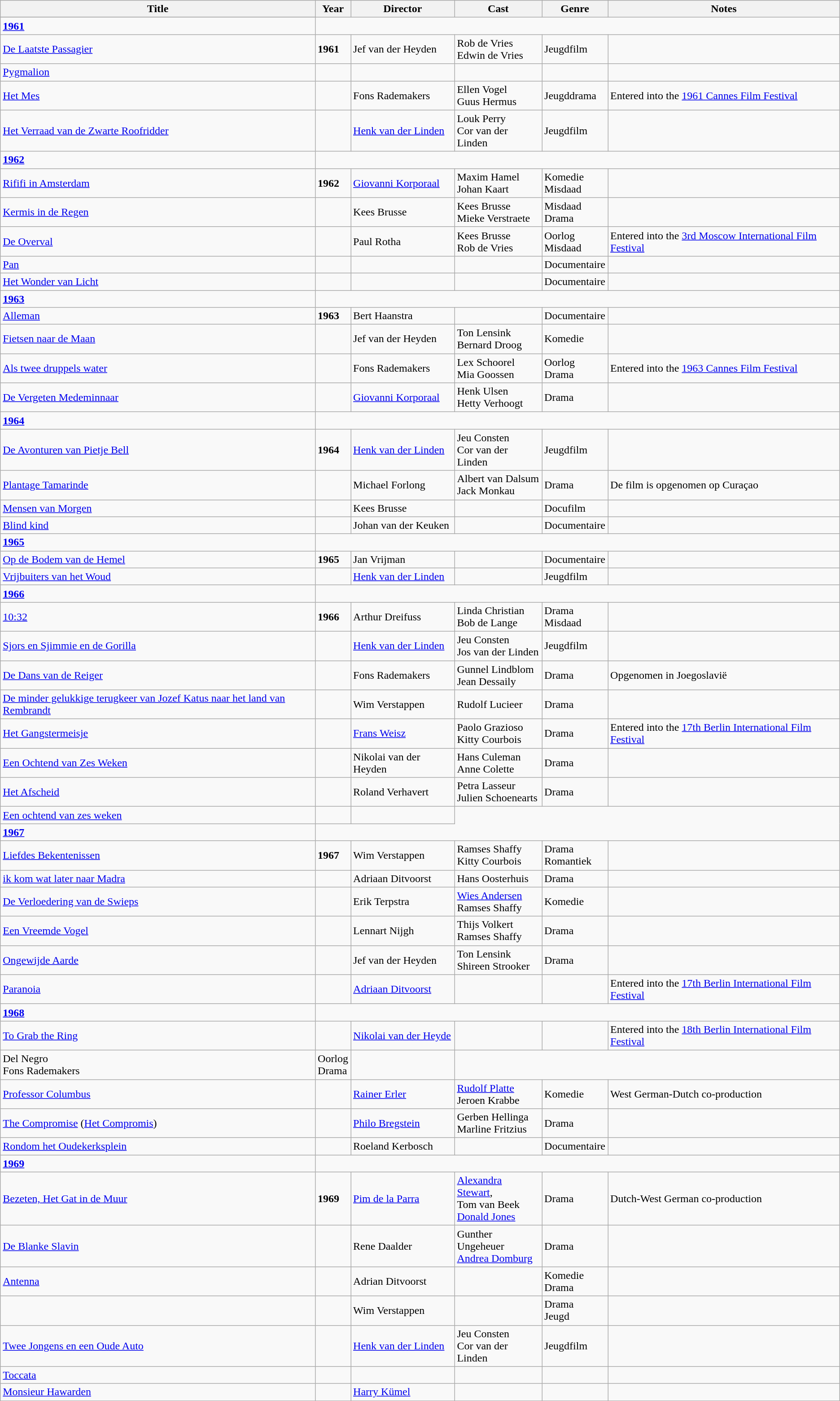<table class="wikitable">
<tr>
<th>Title</th>
<th>Year</th>
<th>Director</th>
<th>Cast</th>
<th>Genre</th>
<th>Notes</th>
</tr>
<tr>
</tr>
<tr>
<td><strong><a href='#'>1961</a></strong></td>
</tr>
<tr>
<td><a href='#'>De Laatste Passagier</a></td>
<td><strong>1961</strong></td>
<td>Jef van der Heyden</td>
<td>Rob de Vries<br>Edwin de Vries</td>
<td>Jeugdfilm</td>
<td></td>
</tr>
<tr>
<td><a href='#'>Pygmalion</a></td>
<td></td>
<td></td>
<td></td>
<td></td>
<td></td>
</tr>
<tr>
<td><a href='#'>Het Mes</a></td>
<td></td>
<td>Fons Rademakers</td>
<td>Ellen Vogel<br>Guus Hermus</td>
<td>Jeugddrama</td>
<td>Entered into the <a href='#'>1961 Cannes Film Festival</a></td>
</tr>
<tr>
<td><a href='#'>Het Verraad van de Zwarte Roofridder</a></td>
<td></td>
<td><a href='#'>Henk van der Linden</a></td>
<td>Louk Perry<br>Cor van der Linden</td>
<td>Jeugdfilm</td>
<td></td>
</tr>
<tr>
<td><strong><a href='#'>1962</a></strong></td>
</tr>
<tr>
<td><a href='#'>Rififi in Amsterdam</a></td>
<td><strong>1962</strong></td>
<td><a href='#'>Giovanni Korporaal</a></td>
<td>Maxim Hamel<br>Johan Kaart</td>
<td>Komedie<br>Misdaad</td>
<td></td>
</tr>
<tr>
<td><a href='#'>Kermis in de Regen</a></td>
<td></td>
<td>Kees Brusse</td>
<td>Kees Brusse<br>Mieke Verstraete</td>
<td>Misdaad<br>Drama</td>
<td></td>
</tr>
<tr>
<td><a href='#'>De Overval</a></td>
<td></td>
<td>Paul Rotha</td>
<td>Kees Brusse<br>Rob de Vries</td>
<td>Oorlog<br>Misdaad</td>
<td>Entered into the <a href='#'>3rd Moscow International Film Festival</a></td>
</tr>
<tr>
<td><a href='#'>Pan</a></td>
<td></td>
<td></td>
<td></td>
<td>Documentaire</td>
<td></td>
</tr>
<tr>
<td><a href='#'>Het Wonder van Licht</a></td>
<td></td>
<td></td>
<td></td>
<td>Documentaire</td>
<td></td>
</tr>
<tr>
<td><strong><a href='#'>1963</a></strong></td>
</tr>
<tr>
<td><a href='#'>Alleman</a></td>
<td><strong>1963</strong></td>
<td>Bert Haanstra</td>
<td></td>
<td>Documentaire</td>
<td></td>
</tr>
<tr>
<td><a href='#'>Fietsen naar de Maan</a></td>
<td></td>
<td>Jef van der Heyden</td>
<td>Ton Lensink<br>Bernard Droog</td>
<td>Komedie</td>
<td></td>
</tr>
<tr>
<td><a href='#'>Als twee druppels water</a></td>
<td></td>
<td>Fons Rademakers</td>
<td>Lex Schoorel<br>Mia Goossen</td>
<td>Oorlog<br>Drama</td>
<td>Entered into the <a href='#'>1963 Cannes Film Festival</a></td>
</tr>
<tr>
<td><a href='#'>De Vergeten Medeminnaar</a></td>
<td></td>
<td><a href='#'>Giovanni Korporaal</a></td>
<td>Henk Ulsen<br>Hetty Verhoogt</td>
<td>Drama</td>
<td></td>
</tr>
<tr>
<td><strong><a href='#'>1964</a></strong></td>
</tr>
<tr>
<td><a href='#'>De Avonturen van Pietje Bell</a></td>
<td><strong>1964</strong></td>
<td><a href='#'>Henk van der Linden</a></td>
<td>Jeu Consten<br>Cor van der Linden</td>
<td>Jeugdfilm</td>
<td></td>
</tr>
<tr>
<td><a href='#'>Plantage Tamarinde</a></td>
<td></td>
<td>Michael Forlong</td>
<td>Albert van Dalsum<br>Jack Monkau</td>
<td>Drama</td>
<td>De film is opgenomen op Curaçao</td>
</tr>
<tr>
<td><a href='#'>Mensen van Morgen</a></td>
<td></td>
<td>Kees Brusse</td>
<td></td>
<td>Docufilm</td>
<td></td>
</tr>
<tr>
<td><a href='#'>Blind kind</a></td>
<td></td>
<td>Johan van der Keuken</td>
<td></td>
<td>Documentaire</td>
<td></td>
</tr>
<tr>
<td><strong><a href='#'>1965</a></strong></td>
</tr>
<tr>
<td><a href='#'>Op de Bodem van de Hemel</a></td>
<td><strong>1965</strong></td>
<td>Jan Vrijman</td>
<td></td>
<td>Documentaire</td>
<td></td>
</tr>
<tr>
<td><a href='#'>Vrijbuiters van het Woud</a></td>
<td></td>
<td><a href='#'>Henk van der Linden</a></td>
<td></td>
<td>Jeugdfilm</td>
<td></td>
</tr>
<tr>
<td><strong><a href='#'>1966</a></strong></td>
</tr>
<tr>
<td><a href='#'>10:32</a></td>
<td><strong>1966</strong></td>
<td>Arthur Dreifuss</td>
<td>Linda Christian<br>Bob de Lange</td>
<td>Drama<br>Misdaad</td>
<td></td>
</tr>
<tr>
<td><a href='#'>Sjors en Sjimmie en de Gorilla</a></td>
<td></td>
<td><a href='#'>Henk van der Linden</a></td>
<td>Jeu Consten<br>Jos van der Linden</td>
<td>Jeugdfilm</td>
<td></td>
</tr>
<tr>
<td><a href='#'>De Dans van de Reiger</a></td>
<td></td>
<td>Fons Rademakers</td>
<td>Gunnel Lindblom<br>Jean Dessaily</td>
<td>Drama</td>
<td>Opgenomen in Joegoslavië</td>
</tr>
<tr>
<td><a href='#'>De minder gelukkige terugkeer van Jozef Katus naar het land van Rembrandt</a></td>
<td></td>
<td>Wim Verstappen</td>
<td>Rudolf Lucieer</td>
<td>Drama</td>
<td></td>
</tr>
<tr>
<td><a href='#'>Het Gangstermeisje</a></td>
<td></td>
<td><a href='#'>Frans Weisz</a></td>
<td>Paolo Grazioso<br>Kitty Courbois</td>
<td>Drama</td>
<td>Entered into the <a href='#'>17th Berlin International Film Festival</a></td>
</tr>
<tr>
<td><a href='#'>Een Ochtend van Zes Weken</a></td>
<td></td>
<td>Nikolai van der Heyden</td>
<td>Hans Culeman<br>Anne Colette</td>
<td>Drama</td>
<td></td>
</tr>
<tr>
<td><a href='#'>Het Afscheid</a></td>
<td></td>
<td>Roland Verhavert</td>
<td>Petra Lasseur<br>Julien Schoenearts</td>
<td>Drama</td>
<td></td>
</tr>
<tr>
<td><a href='#'>Een ochtend van zes weken</a></td>
<td></td>
<td></td>
</tr>
<tr>
<td><strong><a href='#'>1967</a></strong></td>
</tr>
<tr>
<td><a href='#'>Liefdes Bekentenissen</a></td>
<td><strong>1967</strong></td>
<td>Wim Verstappen</td>
<td>Ramses Shaffy<br>Kitty Courbois</td>
<td>Drama<br>Romantiek</td>
<td></td>
</tr>
<tr>
<td><a href='#'>ik kom wat later naar Madra</a></td>
<td></td>
<td>Adriaan Ditvoorst</td>
<td>Hans Oosterhuis</td>
<td>Drama</td>
<td></td>
</tr>
<tr>
<td><a href='#'>De Verloedering van de Swieps</a></td>
<td></td>
<td>Erik Terpstra</td>
<td><a href='#'>Wies Andersen</a><br>Ramses Shaffy</td>
<td>Komedie</td>
<td></td>
</tr>
<tr>
<td><a href='#'>Een Vreemde Vogel</a></td>
<td></td>
<td>Lennart Nijgh</td>
<td>Thijs Volkert<br>Ramses Shaffy</td>
<td>Drama</td>
<td></td>
</tr>
<tr>
<td><a href='#'>Ongewijde Aarde</a></td>
<td></td>
<td>Jef van der Heyden</td>
<td>Ton Lensink<br>Shireen Strooker</td>
<td>Drama</td>
<td></td>
</tr>
<tr>
<td><a href='#'>Paranoia</a></td>
<td></td>
<td><a href='#'>Adriaan Ditvoorst</a></td>
<td></td>
<td></td>
<td>Entered into the <a href='#'>17th Berlin International Film Festival</a></td>
</tr>
<tr>
<td><strong><a href='#'>1968</a></strong></td>
</tr>
<tr>
<td><a href='#'>To Grab the Ring</a></td>
<td></td>
<td><a href='#'>Nikolai van der Heyde</a></td>
<td></td>
<td></td>
<td>Entered into the <a href='#'>18th Berlin International Film Festival</a></td>
</tr>
<tr>
<td>Del Negro<br>Fons Rademakers</td>
<td>Oorlog<br>Drama</td>
<td></td>
</tr>
<tr>
<td><a href='#'>Professor Columbus</a></td>
<td></td>
<td><a href='#'>Rainer Erler</a></td>
<td><a href='#'>Rudolf Platte</a><br>Jeroen Krabbe</td>
<td>Komedie</td>
<td>West German-Dutch co-production</td>
</tr>
<tr>
<td><a href='#'>The Compromise</a> (<a href='#'>Het Compromis</a>)</td>
<td></td>
<td><a href='#'>Philo Bregstein</a></td>
<td>Gerben Hellinga<br>Marline Fritzius</td>
<td>Drama</td>
<td></td>
</tr>
<tr>
<td><a href='#'>Rondom het Oudekerksplein</a></td>
<td></td>
<td>Roeland Kerbosch</td>
<td></td>
<td>Documentaire</td>
<td></td>
</tr>
<tr>
<td><strong><a href='#'>1969</a></strong></td>
</tr>
<tr>
<td><a href='#'>Bezeten, Het Gat in de Muur</a></td>
<td><strong>1969</strong></td>
<td><a href='#'>Pim de la Parra</a></td>
<td><a href='#'>Alexandra Stewart</a>, <br>Tom van Beek<br><a href='#'>Donald Jones</a></td>
<td>Drama</td>
<td>Dutch-West German co-production</td>
</tr>
<tr>
<td><a href='#'>De Blanke Slavin</a></td>
<td></td>
<td>Rene Daalder</td>
<td>Gunther Ungeheuer<br><a href='#'>Andrea Domburg</a></td>
<td>Drama</td>
<td></td>
</tr>
<tr>
<td><a href='#'>Antenna</a></td>
<td></td>
<td>Adrian Ditvoorst</td>
<td></td>
<td>Komedie<br>Drama</td>
<td></td>
</tr>
<tr>
<td></td>
<td></td>
<td>Wim Verstappen</td>
<td></td>
<td>Drama<br>Jeugd</td>
<td></td>
</tr>
<tr>
<td><a href='#'>Twee Jongens en een Oude Auto</a></td>
<td></td>
<td><a href='#'>Henk van der Linden</a></td>
<td>Jeu Consten<br>Cor van der Linden</td>
<td>Jeugdfilm</td>
<td></td>
</tr>
<tr>
<td><a href='#'>Toccata</a></td>
<td></td>
<td></td>
<td></td>
<td></td>
<td></td>
</tr>
<tr>
<td><a href='#'>Monsieur Hawarden</a></td>
<td></td>
<td><a href='#'>Harry Kümel</a></td>
<td></td>
<td></td>
<td></td>
</tr>
<tr>
</tr>
</table>
